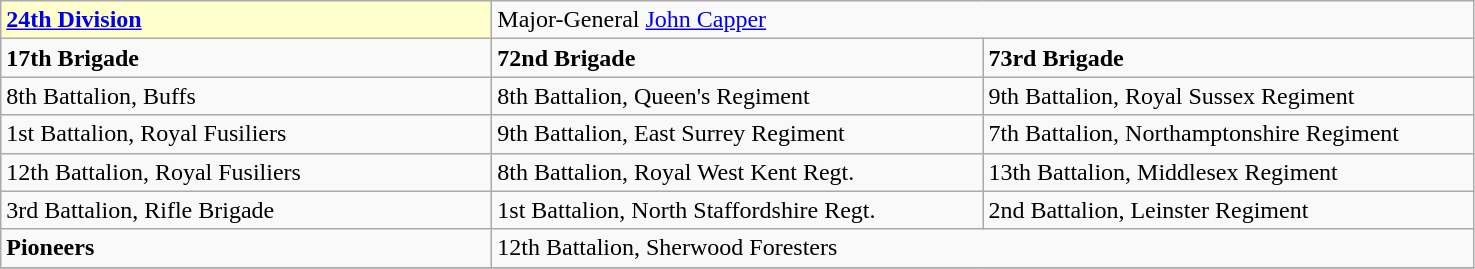<table class="wikitable">
<tr>
<td style="background:#FFFFCC;"><strong><a href='#'>24th Division</a>  </strong></td>
<td colspan="2">Major-General <a href='#'>John Capper</a></td>
</tr>
<tr>
<td width="320pt"><strong>17th Brigade</strong></td>
<td width="320pt"><strong>72nd Brigade</strong></td>
<td width="320pt"><strong>73rd Brigade</strong></td>
</tr>
<tr>
<td>8th Battalion, Buffs</td>
<td>8th Battalion, Queen's Regiment</td>
<td>9th Battalion, Royal Sussex Regiment</td>
</tr>
<tr>
<td>1st Battalion, Royal Fusiliers</td>
<td>9th Battalion, East Surrey Regiment</td>
<td>7th Battalion, Northamptonshire Regiment</td>
</tr>
<tr>
<td>12th Battalion, Royal Fusiliers</td>
<td>8th Battalion, Royal West Kent Regt.</td>
<td>13th Battalion, Middlesex Regiment</td>
</tr>
<tr>
<td>3rd Battalion, Rifle Brigade</td>
<td>1st Battalion, North Staffordshire Regt.</td>
<td>2nd Battalion, Leinster Regiment</td>
</tr>
<tr>
<td><strong>Pioneers</strong></td>
<td colspan="2">12th Battalion, Sherwood Foresters</td>
</tr>
<tr>
</tr>
</table>
